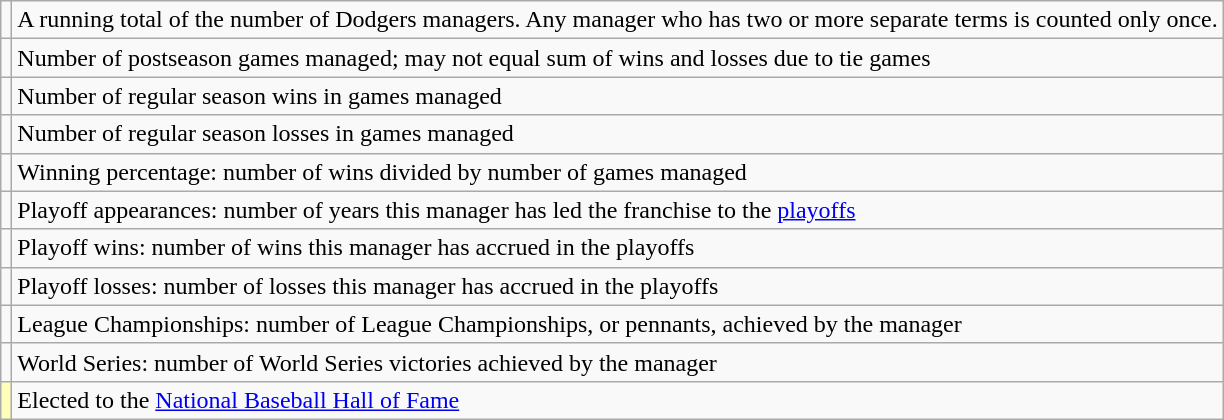<table class="wikitable">
<tr>
<td></td>
<td>A running total of the number of Dodgers managers. Any manager who has two or more separate terms is counted only once.</td>
</tr>
<tr>
<td></td>
<td>Number of postseason games managed; may not equal sum of wins and losses due to tie games</td>
</tr>
<tr>
<td></td>
<td>Number of regular season wins in games managed</td>
</tr>
<tr>
<td></td>
<td>Number of regular season losses in games managed</td>
</tr>
<tr>
<td></td>
<td>Winning percentage: number of wins divided by number of games managed</td>
</tr>
<tr>
<td></td>
<td>Playoff appearances: number of years this manager has led the franchise to the <a href='#'>playoffs</a></td>
</tr>
<tr>
<td></td>
<td>Playoff wins: number of wins this manager has accrued in the playoffs</td>
</tr>
<tr>
<td></td>
<td>Playoff losses: number of losses this manager has accrued in the playoffs</td>
</tr>
<tr>
<td></td>
<td>League Championships: number of League Championships, or pennants, achieved by the manager</td>
</tr>
<tr>
<td></td>
<td>World Series: number of World Series victories achieved by the manager</td>
</tr>
<tr>
<td bgcolor="#ffffbb"></td>
<td>Elected to the <a href='#'>National Baseball Hall of Fame</a></td>
</tr>
</table>
